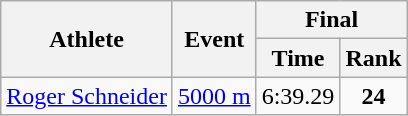<table class="wikitable">
<tr>
<th rowspan=2>Athlete</th>
<th rowspan=2>Event</th>
<th colspan=2>Final</th>
</tr>
<tr>
<th>Time</th>
<th>Rank</th>
</tr>
<tr align=center>
<td align=left><a href='#'>Roger Schneider</a></td>
<td><a href='#'>5000 m</a></td>
<td>6:39.29</td>
<td><strong>24</strong></td>
</tr>
</table>
